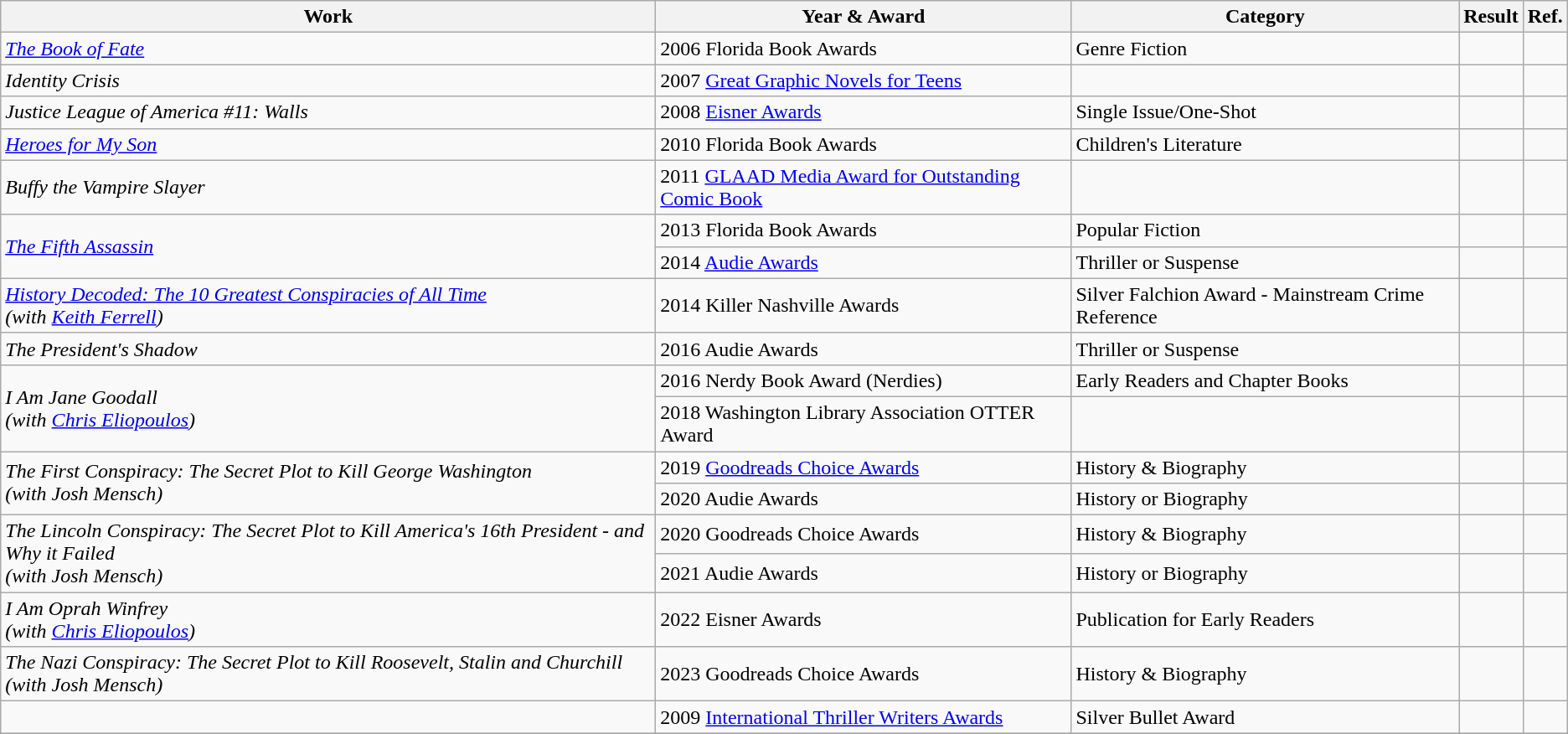<table class="wikitable">
<tr>
<th>Work</th>
<th>Year & Award</th>
<th>Category</th>
<th>Result</th>
<th>Ref.</th>
</tr>
<tr>
<td rowspan="1"><em><a href='#'>The Book of Fate</a></em></td>
<td>2006 Florida Book Awards</td>
<td>Genre Fiction</td>
<td></td>
<td></td>
</tr>
<tr>
<td rowspan="1"><em>Identity Crisis</em></td>
<td>2007 <a href='#'>Great Graphic Novels for Teens</a></td>
<td></td>
<td></td>
<td></td>
</tr>
<tr>
<td rowspan="1"><em>Justice League of America #11: Walls</em></td>
<td>2008 <a href='#'>Eisner Awards</a></td>
<td>Single Issue/One-Shot</td>
<td></td>
<td></td>
</tr>
<tr>
<td rowspan="1"><em><a href='#'>Heroes for My Son</a></em></td>
<td>2010 Florida Book Awards</td>
<td>Children's Literature</td>
<td></td>
<td></td>
</tr>
<tr>
<td rowspan="1"><em>Buffy the Vampire Slayer</em></td>
<td>2011 <a href='#'>GLAAD Media Award for Outstanding Comic Book</a></td>
<td></td>
<td></td>
<td></td>
</tr>
<tr>
<td rowspan="2"><em><a href='#'>The Fifth Assassin</a></em></td>
<td>2013 Florida Book Awards</td>
<td>Popular Fiction</td>
<td></td>
<td></td>
</tr>
<tr>
<td>2014 <a href='#'>Audie Awards</a></td>
<td>Thriller or Suspense</td>
<td></td>
<td></td>
</tr>
<tr>
<td rowspan="1"><em><a href='#'>History Decoded: The 10 Greatest Conspiracies of All Time</a></em><br><em>(with <a href='#'>Keith Ferrell</a>)</em></td>
<td>2014 Killer Nashville Awards</td>
<td>Silver Falchion Award - Mainstream Crime Reference</td>
<td></td>
<td></td>
</tr>
<tr>
<td rowspan="1"><em>The President's Shadow</em></td>
<td>2016 Audie Awards</td>
<td>Thriller or Suspense</td>
<td></td>
<td></td>
</tr>
<tr>
<td rowspan="2"><em>I Am Jane Goodall</em><br><em>(with <a href='#'>Chris Eliopoulos</a>)</em></td>
<td>2016 Nerdy Book Award (Nerdies)</td>
<td>Early Readers and Chapter Books</td>
<td></td>
<td></td>
</tr>
<tr>
<td>2018 Washington Library Association OTTER Award</td>
<td></td>
<td></td>
<td></td>
</tr>
<tr>
<td rowspan="2"><em>The First Conspiracy: The Secret Plot to Kill George Washington</em><br><em>(with Josh Mensch)</em></td>
<td>2019 <a href='#'>Goodreads Choice Awards</a></td>
<td>History & Biography</td>
<td></td>
<td></td>
</tr>
<tr>
<td>2020 Audie Awards</td>
<td>History or Biography</td>
<td></td>
<td></td>
</tr>
<tr>
<td rowspan="2"><em>The Lincoln Conspiracy: The Secret Plot to Kill America's 16th President - and Why it Failed</em><br><em>(with Josh Mensch)</em></td>
<td>2020 Goodreads Choice Awards</td>
<td>History & Biography</td>
<td></td>
<td></td>
</tr>
<tr>
<td>2021 Audie Awards</td>
<td>History or Biography</td>
<td></td>
<td></td>
</tr>
<tr>
<td rowspan="1"><em>I Am Oprah Winfrey</em><br><em>(with <a href='#'>Chris Eliopoulos</a>)</em></td>
<td>2022 Eisner Awards</td>
<td>Publication for Early Readers</td>
<td></td>
<td></td>
</tr>
<tr>
<td rowspan="1"><em>The Nazi Conspiracy: The Secret Plot to Kill Roosevelt, Stalin and Churchill</em><br><em>(with Josh Mensch)</em></td>
<td>2023 Goodreads Choice Awards</td>
<td>History & Biography</td>
<td></td>
<td></td>
</tr>
<tr>
<td rowspan="1"></td>
<td>2009 <a href='#'>International Thriller Writers Awards</a></td>
<td>Silver Bullet Award</td>
<td></td>
<td></td>
</tr>
<tr>
</tr>
</table>
